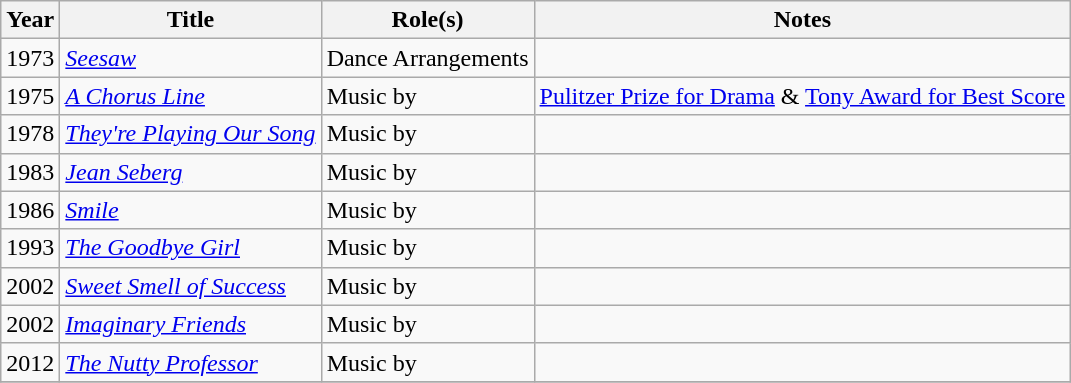<table class="wikitable plainrowheaders sortable">
<tr>
<th>Year</th>
<th>Title</th>
<th>Role(s)</th>
<th>Notes</th>
</tr>
<tr>
<td>1973</td>
<td><em><a href='#'>Seesaw</a></em></td>
<td>Dance Arrangements</td>
<td></td>
</tr>
<tr>
<td>1975</td>
<td><em><a href='#'>A Chorus Line</a></em></td>
<td>Music by</td>
<td><a href='#'>Pulitzer Prize for Drama</a> & <a href='#'>Tony Award for Best Score</a></td>
</tr>
<tr>
<td>1978</td>
<td><em><a href='#'>They're Playing Our Song</a></em></td>
<td>Music by</td>
<td></td>
</tr>
<tr>
<td>1983</td>
<td><em><a href='#'>Jean Seberg</a></em></td>
<td>Music by</td>
<td></td>
</tr>
<tr>
<td>1986</td>
<td><em><a href='#'>Smile</a></em></td>
<td>Music by</td>
<td></td>
</tr>
<tr>
<td>1993</td>
<td><em><a href='#'>The Goodbye Girl</a></em></td>
<td>Music by</td>
<td></td>
</tr>
<tr>
<td>2002</td>
<td><em><a href='#'>Sweet Smell of Success</a></em></td>
<td>Music by</td>
<td></td>
</tr>
<tr>
<td>2002</td>
<td><em><a href='#'>Imaginary Friends</a></em></td>
<td>Music by</td>
<td></td>
</tr>
<tr>
<td>2012</td>
<td><em><a href='#'>The Nutty Professor</a></em></td>
<td>Music by</td>
<td></td>
</tr>
<tr>
</tr>
</table>
